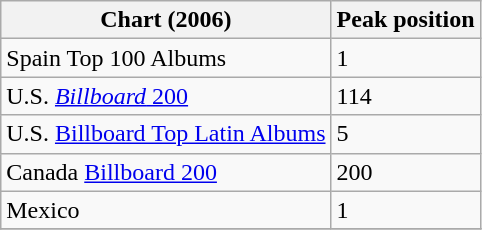<table class="wikitable">
<tr>
<th align="left">Chart (2006)</th>
<th align="left">Peak position</th>
</tr>
<tr>
<td align="left">Spain Top 100 Albums</td>
<td align="left">1</td>
</tr>
<tr>
<td align="left">U.S. <a href='#'><em>Billboard</em> 200</a></td>
<td align="left">114</td>
</tr>
<tr>
<td align="left">U.S. <a href='#'>Billboard Top Latin Albums</a></td>
<td align="left">5</td>
</tr>
<tr>
<td align="left">Canada <a href='#'>Billboard 200</a></td>
<td align="left">200</td>
</tr>
<tr>
<td align="left">Mexico</td>
<td align="left">1</td>
</tr>
<tr>
</tr>
</table>
